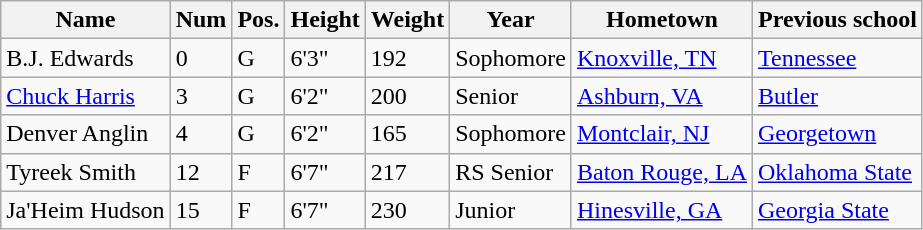<table class="wikitable sortable" border="1">
<tr>
<th>Name</th>
<th>Num</th>
<th>Pos.</th>
<th>Height</th>
<th>Weight</th>
<th>Year</th>
<th>Hometown</th>
<th class="unsortable">Previous school</th>
</tr>
<tr>
<td>B.J. Edwards</td>
<td>0</td>
<td>G</td>
<td>6'3"</td>
<td>192</td>
<td>Sophomore</td>
<td><a href='#'>Knoxville, TN</a></td>
<td><a href='#'>Tennessee</a></td>
</tr>
<tr>
<td><a href='#'>Chuck Harris</a></td>
<td>3</td>
<td>G</td>
<td>6'2"</td>
<td>200</td>
<td>Senior</td>
<td><a href='#'>Ashburn, VA</a></td>
<td><a href='#'>Butler</a></td>
</tr>
<tr>
<td>Denver Anglin</td>
<td>4</td>
<td>G</td>
<td>6'2"</td>
<td>165</td>
<td>Sophomore</td>
<td><a href='#'>Montclair, NJ</a></td>
<td><a href='#'>Georgetown</a></td>
</tr>
<tr>
<td>Tyreek Smith</td>
<td>12</td>
<td>F</td>
<td>6'7"</td>
<td>217</td>
<td>RS Senior</td>
<td><a href='#'>Baton Rouge, LA</a></td>
<td><a href='#'>Oklahoma State</a></td>
</tr>
<tr>
<td>Ja'Heim Hudson</td>
<td>15</td>
<td>F</td>
<td>6'7"</td>
<td>230</td>
<td>Junior</td>
<td><a href='#'>Hinesville, GA</a></td>
<td><a href='#'>Georgia State</a></td>
</tr>
</table>
